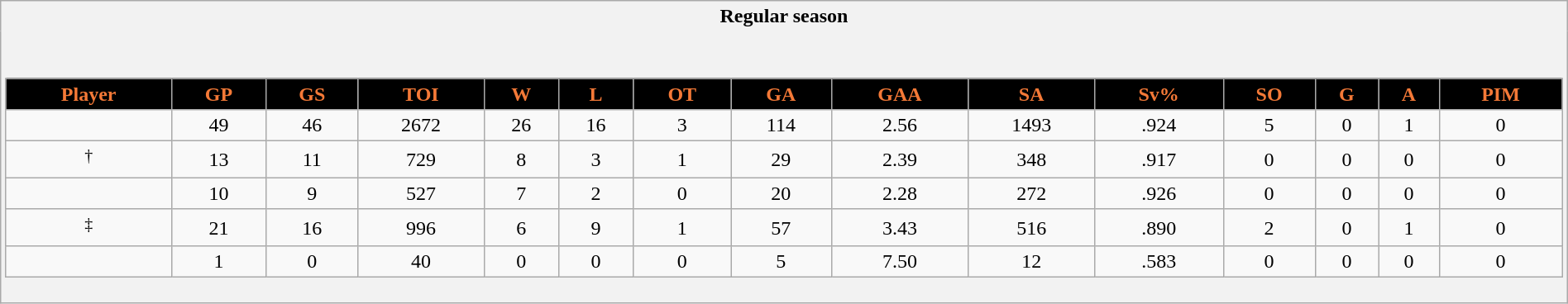<table class="wikitable" style="border: 1px solid #aaa;" width="100%">
<tr>
<th style="border: 0;">Regular season</th>
</tr>
<tr>
<td style="background: #f2f2f2; border: 0; text-align: center;"><br><table class="wikitable sortable" width="100%">
<tr align="center"  bgcolor="#dddddd">
<th style="background:black;color:#F47937;">Player</th>
<th style="background:black;color:#F47937;">GP</th>
<th style="background:black;color:#F47937;">GS</th>
<th style="background:black;color:#F47937;">TOI</th>
<th style="background:black;color:#F47937;">W</th>
<th style="background:black;color:#F47937;">L</th>
<th style="background:black;color:#F47937;">OT</th>
<th style="background:black;color:#F47937;">GA</th>
<th style="background:black;color:#F47937;">GAA</th>
<th style="background:black;color:#F47937;">SA</th>
<th style="background:black;color:#F47937;">Sv%</th>
<th style="background:black;color:#F47937;">SO</th>
<th style="background:black;color:#F47937;">G</th>
<th style="background:black;color:#F47937;">A</th>
<th style="background:black;color:#F47937;">PIM</th>
</tr>
<tr align=center>
<td></td>
<td>49</td>
<td>46</td>
<td>2672</td>
<td>26</td>
<td>16</td>
<td>3</td>
<td>114</td>
<td>2.56</td>
<td>1493</td>
<td>.924</td>
<td>5</td>
<td>0</td>
<td>1</td>
<td>0</td>
</tr>
<tr align=center>
<td><sup>†</sup></td>
<td>13</td>
<td>11</td>
<td>729</td>
<td>8</td>
<td>3</td>
<td>1</td>
<td>29</td>
<td>2.39</td>
<td>348</td>
<td>.917</td>
<td>0</td>
<td>0</td>
<td>0</td>
<td>0</td>
</tr>
<tr align=center>
<td></td>
<td>10</td>
<td>9</td>
<td>527</td>
<td>7</td>
<td>2</td>
<td>0</td>
<td>20</td>
<td>2.28</td>
<td>272</td>
<td>.926</td>
<td>0</td>
<td>0</td>
<td>0</td>
<td>0</td>
</tr>
<tr align=center>
<td><sup>‡</sup></td>
<td>21</td>
<td>16</td>
<td>996</td>
<td>6</td>
<td>9</td>
<td>1</td>
<td>57</td>
<td>3.43</td>
<td>516</td>
<td>.890</td>
<td>2</td>
<td>0</td>
<td>1</td>
<td>0</td>
</tr>
<tr align=center>
<td></td>
<td>1</td>
<td>0</td>
<td>40</td>
<td>0</td>
<td>0</td>
<td>0</td>
<td>5</td>
<td>7.50</td>
<td>12</td>
<td>.583</td>
<td>0</td>
<td>0</td>
<td>0</td>
<td>0</td>
</tr>
</table>
</td>
</tr>
</table>
